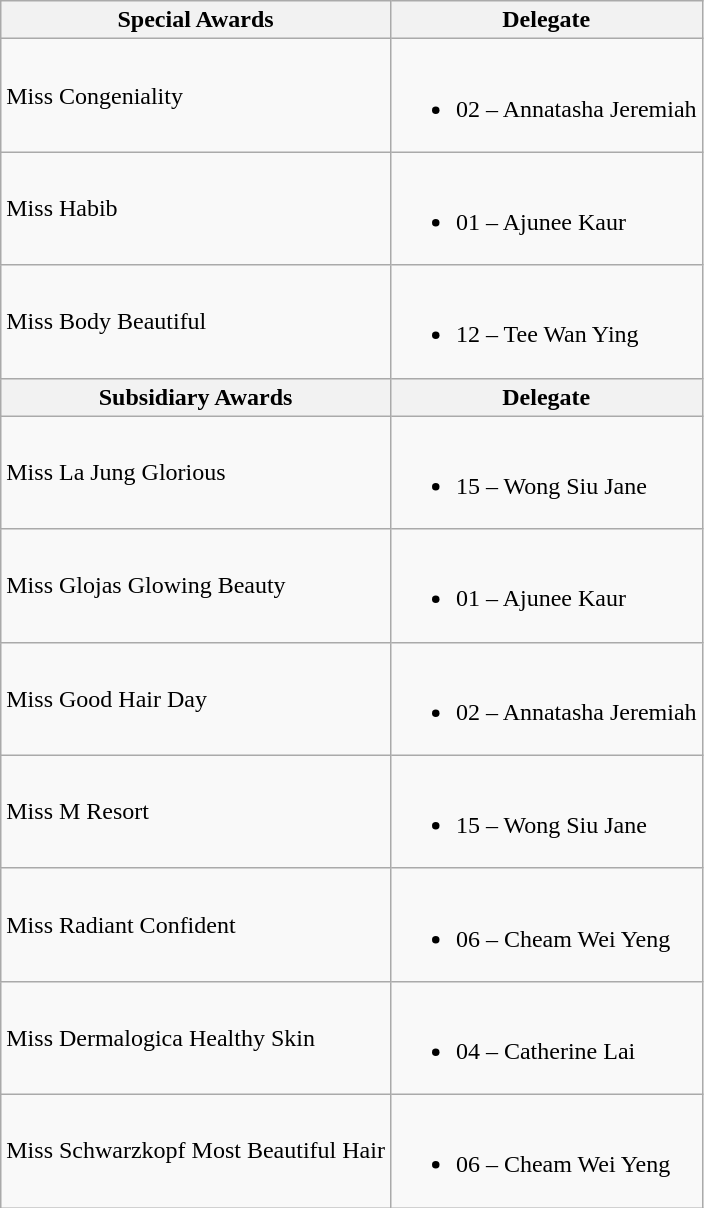<table class="wikitable">
<tr>
<th>Special Awards</th>
<th>Delegate</th>
</tr>
<tr>
<td>Miss Congeniality</td>
<td><br><ul><li>02 – Annatasha Jeremiah</li></ul></td>
</tr>
<tr>
<td>Miss Habib</td>
<td><br><ul><li>01 – Ajunee Kaur</li></ul></td>
</tr>
<tr>
<td>Miss Body Beautiful</td>
<td><br><ul><li>12 – Tee Wan Ying</li></ul></td>
</tr>
<tr>
<th>Subsidiary Awards</th>
<th>Delegate</th>
</tr>
<tr>
<td>Miss La Jung Glorious</td>
<td><br><ul><li>15 – Wong Siu Jane</li></ul></td>
</tr>
<tr>
<td>Miss Glojas Glowing Beauty</td>
<td><br><ul><li>01 – Ajunee Kaur</li></ul></td>
</tr>
<tr>
<td>Miss Good Hair Day</td>
<td><br><ul><li>02 – Annatasha Jeremiah</li></ul></td>
</tr>
<tr>
<td>Miss M Resort</td>
<td><br><ul><li>15 – Wong Siu Jane</li></ul></td>
</tr>
<tr>
<td>Miss Radiant Confident</td>
<td><br><ul><li>06 – Cheam Wei Yeng</li></ul></td>
</tr>
<tr>
<td>Miss Dermalogica Healthy Skin</td>
<td><br><ul><li>04 – Catherine Lai</li></ul></td>
</tr>
<tr>
<td>Miss Schwarzkopf Most Beautiful Hair</td>
<td><br><ul><li>06 – Cheam Wei Yeng</li></ul></td>
</tr>
</table>
